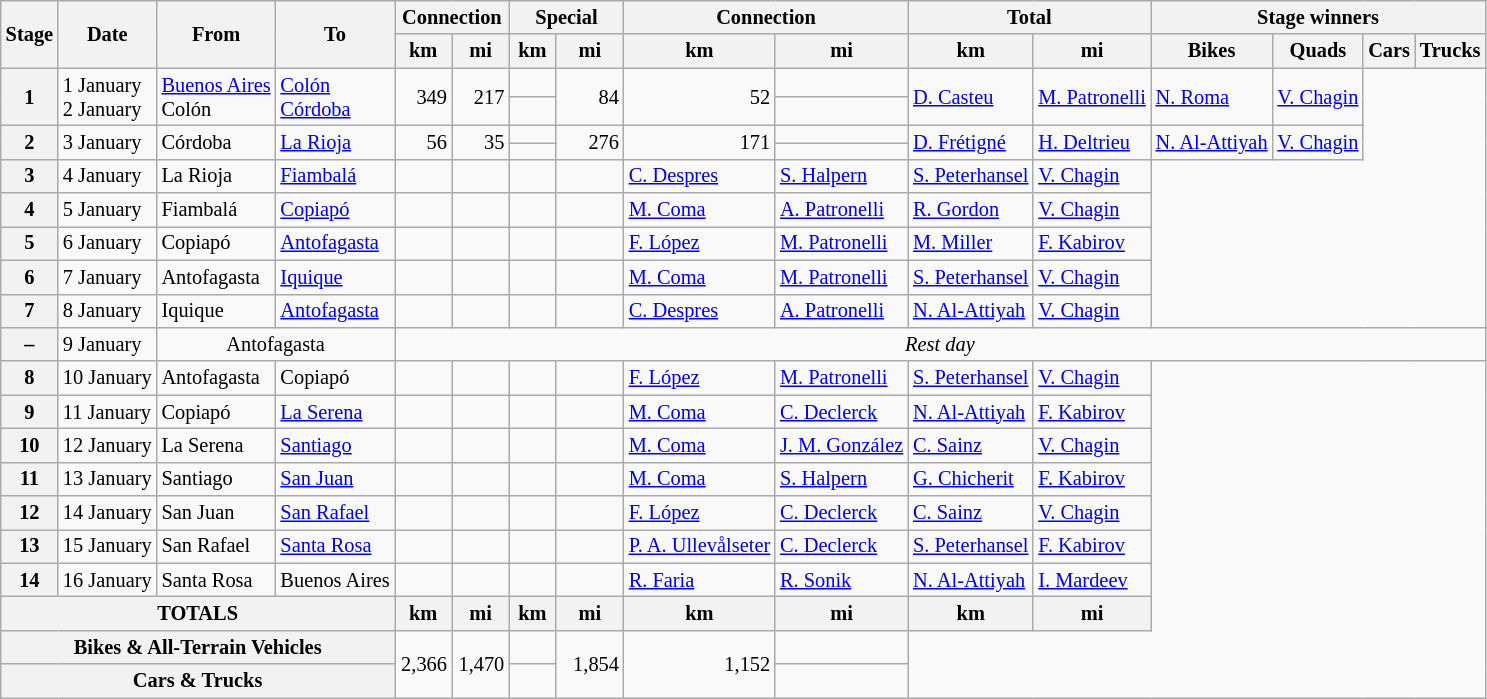<table class="wikitable" style="font-size:85%">
<tr>
<th rowspan="2">Stage</th>
<th rowspan="2">Date</th>
<th rowspan="2">From</th>
<th rowspan="2">To</th>
<th colspan="2" width="70px">Connection</th>
<th colspan="2" width="70px">Special</th>
<th colspan="2" width="70px">Connection</th>
<th colspan="2" width="70px">Total</th>
<th colspan="4">Stage winners</th>
</tr>
<tr>
<th>km</th>
<th>mi</th>
<th>km</th>
<th>mi</th>
<th>km</th>
<th>mi</th>
<th>km</th>
<th>mi</th>
<th>Bikes</th>
<th>Quads</th>
<th>Cars</th>
<th>Trucks</th>
</tr>
<tr>
<th rowspan=2>1</th>
<td rowspan=2>1 January<br>2 January</td>
<td rowspan=2> <a href='#'>Buenos Aires</a><br> Colón</td>
<td rowspan=2> <a href='#'>Colón</a><br> <a href='#'>Córdoba</a></td>
<td rowspan=2 align=right>349</td>
<td rowspan=2 align=right>217</td>
<td></td>
<td rowspan=2 align=right>84</td>
<td rowspan=2 align=right>52</td>
<td></td>
<td rowspan=2> <a href='#'>D. Casteu</a></td>
<td rowspan=2> <a href='#'>M. Patronelli</a></td>
<td rowspan=2> <a href='#'>N. Roma</a></td>
<td rowspan=2> <a href='#'>V. Chagin</a></td>
</tr>
<tr>
<td></td>
<td></td>
</tr>
<tr>
<th rowspan=2>2</th>
<td rowspan=2>3 January</td>
<td rowspan=2> Córdoba</td>
<td rowspan=2> <a href='#'>La Rioja</a></td>
<td rowspan=2 align=right>56</td>
<td rowspan=2 align=right>35</td>
<td></td>
<td rowspan=2 align=right>276</td>
<td rowspan=2 align=right>171</td>
<td></td>
<td rowspan=2> <a href='#'>D. Frétigné</a></td>
<td rowspan=2> <a href='#'>H. Deltrieu</a></td>
<td rowspan=2> <a href='#'>N. Al-Attiyah</a></td>
<td rowspan=2> <a href='#'>V. Chagin</a></td>
</tr>
<tr>
<td></td>
<td></td>
</tr>
<tr>
<th>3</th>
<td>4 January</td>
<td> La Rioja</td>
<td> <a href='#'>Fiambalá</a></td>
<td></td>
<td></td>
<td></td>
<td></td>
<td> <a href='#'>C. Despres</a></td>
<td> <a href='#'>S. Halpern</a></td>
<td> <a href='#'>S. Peterhansel</a></td>
<td> <a href='#'>V. Chagin</a></td>
</tr>
<tr>
<th>4</th>
<td>5 January</td>
<td> Fiambalá</td>
<td> <a href='#'>Copiapó</a></td>
<td></td>
<td></td>
<td></td>
<td></td>
<td> <a href='#'>M. Coma</a></td>
<td> <a href='#'>A. Patronelli</a></td>
<td> <a href='#'>R. Gordon</a></td>
<td> <a href='#'>V. Chagin</a></td>
</tr>
<tr>
<th>5</th>
<td>6 January</td>
<td> Copiapó</td>
<td> <a href='#'>Antofagasta</a></td>
<td></td>
<td></td>
<td></td>
<td></td>
<td> <a href='#'>F. López</a></td>
<td> <a href='#'>M. Patronelli</a></td>
<td> <a href='#'>M. Miller</a></td>
<td> <a href='#'>F. Kabirov</a></td>
</tr>
<tr>
<th>6</th>
<td>7 January</td>
<td> Antofagasta</td>
<td> <a href='#'>Iquique</a></td>
<td></td>
<td></td>
<td></td>
<td></td>
<td> <a href='#'>M. Coma</a></td>
<td> <a href='#'>M. Patronelli</a></td>
<td> <a href='#'>S. Peterhansel</a></td>
<td> <a href='#'>V. Chagin</a></td>
</tr>
<tr>
<th>7</th>
<td>8 January</td>
<td> Iquique</td>
<td> <a href='#'>Antofagasta</a></td>
<td></td>
<td></td>
<td></td>
<td></td>
<td> <a href='#'>C. Despres</a></td>
<td> <a href='#'>A. Patronelli</a></td>
<td> <a href='#'>N. Al-Attiyah</a></td>
<td> <a href='#'>V. Chagin</a></td>
</tr>
<tr>
<th>–</th>
<td>9 January</td>
<td colspan="2" align="center"> Antofagasta</td>
<td colspan="12" align=center><em>Rest day</em></td>
</tr>
<tr>
<th>8</th>
<td>10 January</td>
<td> Antofagasta</td>
<td> Copiapó</td>
<td></td>
<td></td>
<td></td>
<td></td>
<td> <a href='#'>F. López</a></td>
<td> <a href='#'>M. Patronelli</a></td>
<td> <a href='#'>S. Peterhansel</a></td>
<td> <a href='#'>V. Chagin</a></td>
</tr>
<tr>
<th>9</th>
<td>11 January</td>
<td> Copiapó</td>
<td> <a href='#'>La Serena</a></td>
<td></td>
<td></td>
<td></td>
<td></td>
<td> <a href='#'>M. Coma</a></td>
<td> <a href='#'>C. Declerck</a></td>
<td> <a href='#'>N. Al-Attiyah</a></td>
<td> <a href='#'>F. Kabirov</a></td>
</tr>
<tr>
<th>10</th>
<td>12 January</td>
<td> La Serena</td>
<td> <a href='#'>Santiago</a></td>
<td></td>
<td></td>
<td></td>
<td></td>
<td> <a href='#'>M. Coma</a></td>
<td> <a href='#'>J. M. González</a></td>
<td> <a href='#'>C. Sainz</a></td>
<td> <a href='#'>V. Chagin</a></td>
</tr>
<tr>
<th>11</th>
<td>13 January</td>
<td> Santiago</td>
<td> <a href='#'>San Juan</a></td>
<td></td>
<td></td>
<td></td>
<td></td>
<td> <a href='#'>M. Coma</a></td>
<td> <a href='#'>S. Halpern</a></td>
<td> <a href='#'>G. Chicherit</a></td>
<td> <a href='#'>F. Kabirov</a></td>
</tr>
<tr>
<th>12</th>
<td>14 January</td>
<td> San Juan</td>
<td> <a href='#'>San Rafael</a></td>
<td></td>
<td></td>
<td></td>
<td></td>
<td> <a href='#'>F. López</a></td>
<td> <a href='#'>C. Declerck</a></td>
<td> <a href='#'>C. Sainz</a></td>
<td> <a href='#'>V. Chagin</a></td>
</tr>
<tr>
<th>13</th>
<td>15 January</td>
<td> San Rafael</td>
<td> <a href='#'>Santa Rosa</a></td>
<td></td>
<td></td>
<td></td>
<td></td>
<td> <a href='#'>P. A. Ullevålseter</a></td>
<td> <a href='#'>C. Declerck</a></td>
<td> <a href='#'>S. Peterhansel</a></td>
<td> <a href='#'>F. Kabirov</a></td>
</tr>
<tr>
<th>14</th>
<td>16 January</td>
<td> Santa Rosa</td>
<td> Buenos Aires</td>
<td></td>
<td></td>
<td></td>
<td></td>
<td> <a href='#'>R. Faria</a></td>
<td> <a href='#'>R. Sonik</a></td>
<td> <a href='#'>N. Al-Attiyah</a></td>
<td> <a href='#'>I. Mardeev</a></td>
</tr>
<tr>
<th colspan="4"><strong>TOTALS</strong></th>
<th>km</th>
<th>mi</th>
<th>km</th>
<th>mi</th>
<th>km</th>
<th>mi</th>
<th>km</th>
<th>mi</th>
</tr>
<tr>
<th colspan="4">Bikes & All-Terrain Vehicles</th>
<td rowspan=2 align=right>2,366</td>
<td rowspan=2 align=right>1,470</td>
<td></td>
<td rowspan=2 align=right>1,854</td>
<td rowspan=2 align=right>1,152</td>
<td></td>
</tr>
<tr>
<th colspan="4">Cars & Trucks</th>
<td></td>
<td></td>
</tr>
</table>
